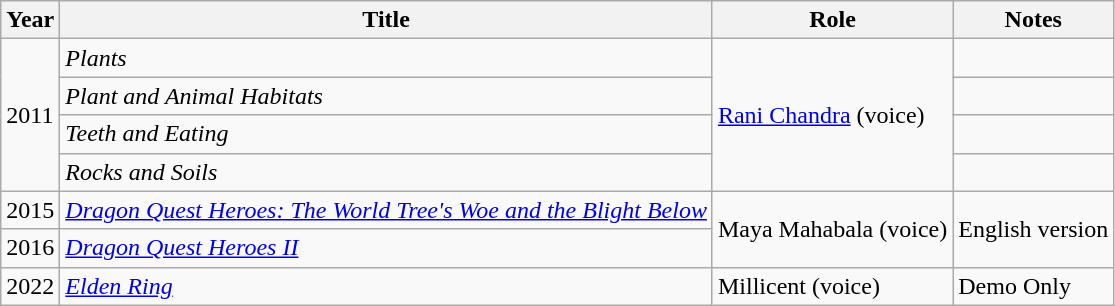<table class="wikitable sortable plainrowheaders">
<tr>
<th scope="col">Year</th>
<th scope="col">Title</th>
<th scope="col">Role</th>
<th scope="col" class="unsortable">Notes</th>
</tr>
<tr>
<td rowspan="4" scope="row">2011</td>
<td><em>Plants</em></td>
<td rowspan="4"><a href='#'>Rani Chandra</a> (voice)</td>
<td></td>
</tr>
<tr>
<td><em>Plant and Animal Habitats</em></td>
<td></td>
</tr>
<tr>
<td><em>Teeth and Eating</em></td>
<td></td>
</tr>
<tr>
<td><em>Rocks and Soils</em></td>
<td></td>
</tr>
<tr>
<td scope="row">2015</td>
<td><em><a href='#'>Dragon Quest Heroes: The World Tree's Woe and the Blight Below</a></em></td>
<td rowspan="2">Maya Mahabala (voice)</td>
<td rowspan="2">English version</td>
</tr>
<tr>
<td scope="row">2016</td>
<td><em><a href='#'>Dragon Quest Heroes II</a></em></td>
</tr>
<tr>
<td scope="row">2022</td>
<td><em><a href='#'>Elden Ring</a></em></td>
<td>Millicent (voice)</td>
<td>Demo Only</td>
</tr>
</table>
